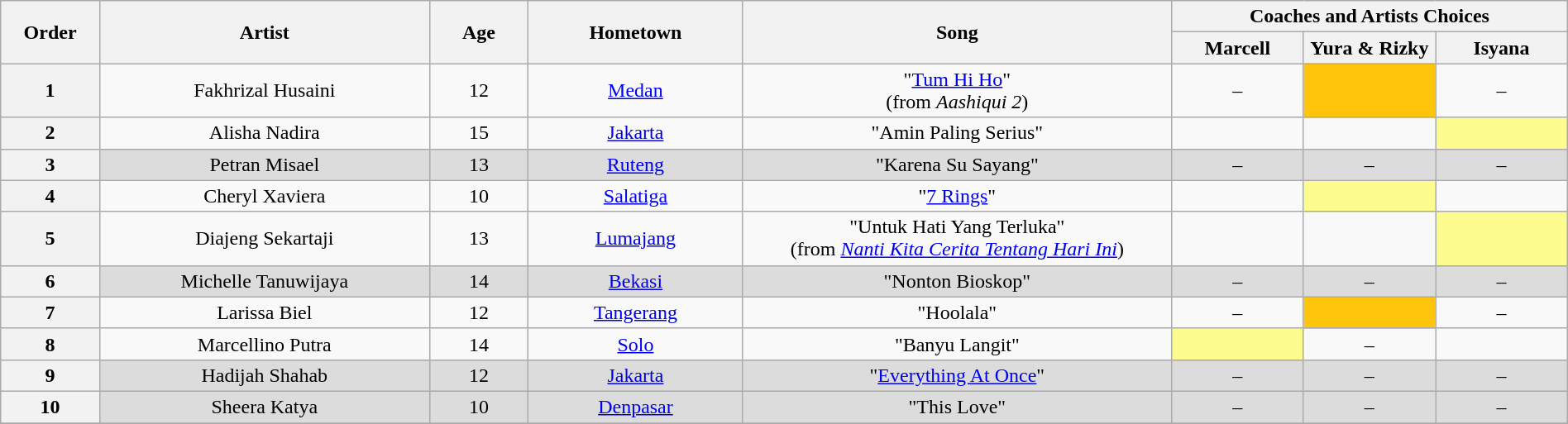<table class="wikitable" style="text-align:center; width:100%;">
<tr>
<th rowspan="2" scope="col" style="width:06%;">Order</th>
<th rowspan="2" scope="col" style="width:20%;">Artist</th>
<th rowspan="2" scope="col" style="width:06%;">Age</th>
<th rowspan="2" scope="col" style="width:13%;">Hometown</th>
<th rowspan="2" scope="col" style="width:26%;">Song</th>
<th colspan="3" scope="col" style="width:40%;">Coaches and Artists Choices</th>
</tr>
<tr>
<th style="width:08%;">Marcell</th>
<th style="width:08%;">Yura & Rizky</th>
<th style="width:08%;">Isyana</th>
</tr>
<tr>
<th>1</th>
<td>Fakhrizal Husaini</td>
<td>12</td>
<td><a href='#'>Medan</a></td>
<td>"<a href='#'>Tum Hi Ho</a>"<br>(from <em>Aashiqui 2</em>)</td>
<td>–</td>
<td style="background:#ffc40c"><strong></strong></td>
<td>–</td>
</tr>
<tr>
<th>2</th>
<td>Alisha Nadira</td>
<td>15</td>
<td><a href='#'>Jakarta</a></td>
<td>"Amin Paling Serius"</td>
<td><strong></strong></td>
<td><strong></strong></td>
<td style="background:#fdfc8f;"><strong></strong></td>
</tr>
<tr style="background:#DCDCDC;">
<th>3</th>
<td>Petran Misael</td>
<td>13</td>
<td><a href='#'>Ruteng</a></td>
<td>"Karena Su Sayang"</td>
<td>–</td>
<td>–</td>
<td>–</td>
</tr>
<tr>
<th>4</th>
<td>Cheryl Xaviera</td>
<td>10</td>
<td><a href='#'>Salatiga</a></td>
<td>"<a href='#'>7 Rings</a>"</td>
<td><strong></strong></td>
<td style="background:#fdfc8f;"><strong></strong></td>
<td><strong></strong></td>
</tr>
<tr>
<th>5</th>
<td>Diajeng Sekartaji</td>
<td>13</td>
<td><a href='#'>Lumajang</a></td>
<td>"Untuk Hati Yang Terluka"<br>(from <em><a href='#'>Nanti Kita Cerita Tentang Hari Ini</a></em>)</td>
<td><strong></strong></td>
<td><strong></strong></td>
<td style="background:#fdfc8f;"><strong></strong></td>
</tr>
<tr style="background:#DCDCDC;">
<th>6</th>
<td>Michelle Tanuwijaya</td>
<td>14</td>
<td><a href='#'>Bekasi</a></td>
<td>"Nonton Bioskop"</td>
<td>–</td>
<td>–</td>
<td>–</td>
</tr>
<tr>
<th>7</th>
<td>Larissa Biel</td>
<td>12</td>
<td><a href='#'>Tangerang</a></td>
<td>"Hoolala"</td>
<td>–</td>
<td style="background:#ffc40c"><strong></strong></td>
<td>–</td>
</tr>
<tr>
<th>8</th>
<td>Marcellino Putra</td>
<td>14</td>
<td><a href='#'>Solo</a></td>
<td>"Banyu Langit"</td>
<td style="background:#fdfc8f;"><strong></strong></td>
<td>–</td>
<td><strong></strong></td>
</tr>
<tr style="background:#DCDCDC;">
<th>9</th>
<td>Hadijah Shahab</td>
<td>12</td>
<td><a href='#'>Jakarta</a></td>
<td>"<a href='#'>Everything At Once</a>"</td>
<td>–</td>
<td>–</td>
<td>–</td>
</tr>
<tr style="background:#DCDCDC;">
<th>10</th>
<td>Sheera Katya</td>
<td>10</td>
<td><a href='#'>Denpasar</a></td>
<td>"This Love"</td>
<td>–</td>
<td>–</td>
<td>–</td>
</tr>
<tr>
</tr>
</table>
